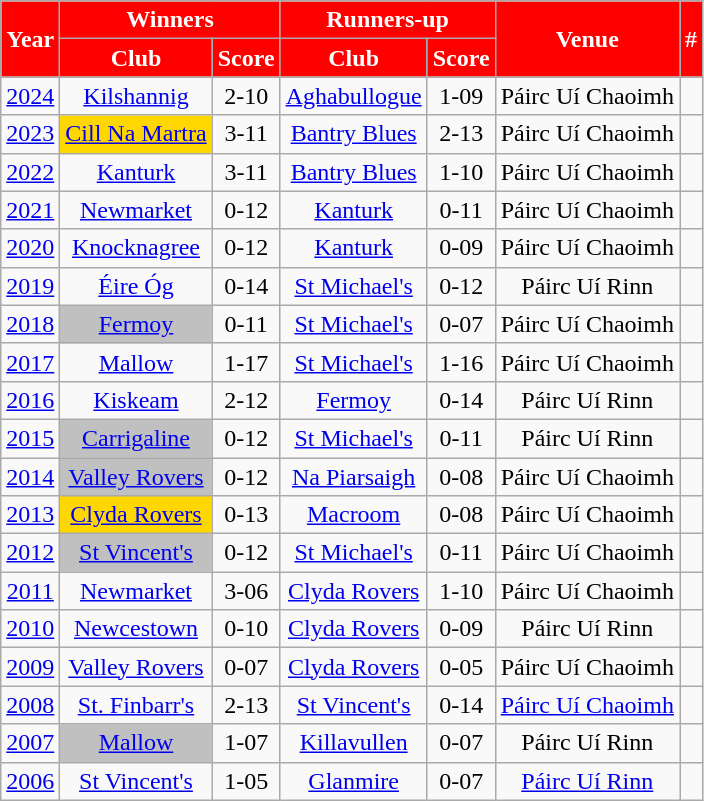<table class="wikitable sortable" style="text-align:center;">
<tr>
<th rowspan="2" style="background:red;color:white">Year</th>
<th colspan="2" style="background:red;color:white">Winners</th>
<th colspan="2" style="background:red;color:white">Runners-up</th>
<th rowspan="2" style="background:red;color:white">Venue</th>
<th rowspan="2" style="background:red;color:white">#</th>
</tr>
<tr>
<th style="background:red;color:white">Club</th>
<th style="background:red;color:white">Score</th>
<th style="background:red;color:white">Club</th>
<th style="background:red;color:white">Score</th>
</tr>
<tr>
<td><a href='#'>2024</a></td>
<td><a href='#'>Kilshannig</a></td>
<td>2-10</td>
<td><a href='#'>Aghabullogue</a></td>
<td>1-09</td>
<td>Páirc Uí Chaoimh</td>
<td></td>
</tr>
<tr>
<td><a href='#'>2023</a></td>
<td bgcolor=gold><a href='#'>Cill Na Martra</a></td>
<td>3-11</td>
<td><a href='#'>Bantry Blues</a></td>
<td>2-13</td>
<td>Páirc Uí Chaoimh</td>
<td></td>
</tr>
<tr>
<td><a href='#'>2022</a></td>
<td><a href='#'>Kanturk</a></td>
<td>3-11</td>
<td><a href='#'>Bantry Blues</a></td>
<td>1-10</td>
<td>Páirc Uí Chaoimh</td>
<td></td>
</tr>
<tr>
<td><a href='#'>2021</a></td>
<td><a href='#'>Newmarket</a></td>
<td>0-12</td>
<td><a href='#'>Kanturk</a></td>
<td>0-11</td>
<td>Páirc Uí Chaoimh</td>
<td></td>
</tr>
<tr>
<td><a href='#'>2020</a></td>
<td><a href='#'>Knocknagree</a></td>
<td>0-12</td>
<td><a href='#'>Kanturk</a></td>
<td>0-09</td>
<td>Páirc Uí Chaoimh</td>
<td></td>
</tr>
<tr>
<td><a href='#'>2019</a></td>
<td><a href='#'>Éire Óg</a></td>
<td>0-14</td>
<td><a href='#'>St Michael's</a></td>
<td>0-12</td>
<td>Páirc Uí Rinn</td>
<td></td>
</tr>
<tr>
<td><a href='#'>2018</a></td>
<td bgcolor=silver><a href='#'>Fermoy</a></td>
<td>0-11</td>
<td><a href='#'>St Michael's</a></td>
<td>0-07</td>
<td>Páirc Uí Chaoimh</td>
<td></td>
</tr>
<tr>
<td><a href='#'>2017</a></td>
<td><a href='#'>Mallow</a></td>
<td>1-17</td>
<td><a href='#'>St Michael's</a></td>
<td>1-16</td>
<td>Páirc Uí Chaoimh</td>
<td></td>
</tr>
<tr>
<td><a href='#'>2016</a></td>
<td><a href='#'>Kiskeam</a></td>
<td>2-12</td>
<td><a href='#'>Fermoy</a></td>
<td>0-14</td>
<td>Páirc Uí Rinn</td>
<td></td>
</tr>
<tr>
<td><a href='#'>2015</a></td>
<td bgcolor=silver><a href='#'>Carrigaline</a></td>
<td>0-12</td>
<td><a href='#'>St Michael's</a></td>
<td>0-11</td>
<td>Páirc Uí Rinn</td>
<td></td>
</tr>
<tr>
<td><a href='#'>2014</a></td>
<td bgcolor=silver><a href='#'>Valley Rovers</a></td>
<td>0-12</td>
<td><a href='#'>Na Piarsaigh</a></td>
<td>0-08</td>
<td>Páirc Uí Chaoimh</td>
<td></td>
</tr>
<tr>
<td><a href='#'>2013</a></td>
<td bgcolor=gold><a href='#'>Clyda Rovers</a></td>
<td>0-13</td>
<td><a href='#'>Macroom</a></td>
<td>0-08</td>
<td>Páirc Uí Chaoimh</td>
<td></td>
</tr>
<tr>
<td><a href='#'>2012</a></td>
<td bgcolor=silver><a href='#'>St Vincent's</a></td>
<td>0-12</td>
<td><a href='#'>St Michael's</a></td>
<td>0-11</td>
<td>Páirc Uí Chaoimh</td>
<td></td>
</tr>
<tr>
<td><a href='#'>2011</a></td>
<td><a href='#'>Newmarket</a></td>
<td>3-06</td>
<td><a href='#'>Clyda Rovers</a></td>
<td>1-10</td>
<td>Páirc Uí Chaoimh</td>
<td></td>
</tr>
<tr>
<td><a href='#'>2010</a></td>
<td><a href='#'>Newcestown</a></td>
<td>0-10</td>
<td><a href='#'>Clyda Rovers</a></td>
<td>0-09</td>
<td>Páirc Uí Rinn</td>
<td></td>
</tr>
<tr>
<td><a href='#'>2009</a></td>
<td><a href='#'>Valley Rovers</a></td>
<td>0-07</td>
<td><a href='#'>Clyda Rovers</a></td>
<td>0-05</td>
<td>Páirc Uí Chaoimh</td>
<td></td>
</tr>
<tr>
<td><a href='#'>2008</a></td>
<td><a href='#'>St. Finbarr's</a></td>
<td>2-13</td>
<td><a href='#'>St Vincent's</a></td>
<td>0-14</td>
<td><a href='#'>Páirc Uí Chaoimh</a></td>
<td></td>
</tr>
<tr>
<td><a href='#'>2007</a></td>
<td bgcolor=silver><a href='#'>Mallow</a></td>
<td>1-07</td>
<td><a href='#'>Killavullen</a></td>
<td>0-07</td>
<td>Páirc Uí Rinn</td>
<td></td>
</tr>
<tr>
<td><a href='#'>2006</a></td>
<td><a href='#'>St Vincent's</a></td>
<td>1-05</td>
<td><a href='#'>Glanmire</a></td>
<td>0-07</td>
<td><a href='#'>Páirc Uí Rinn</a></td>
<td></td>
</tr>
</table>
